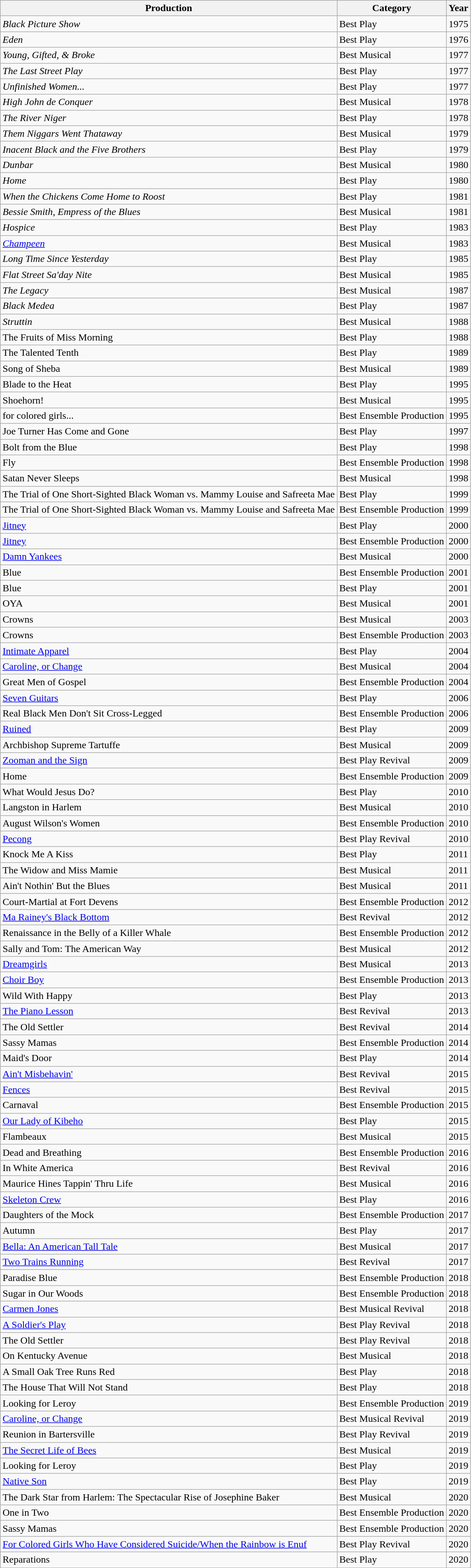<table class="wikitable sortable mw-collapsible">
<tr>
<th>Production</th>
<th>Category</th>
<th>Year</th>
</tr>
<tr>
<td><em>Black Picture Show</em></td>
<td>Best Play</td>
<td>1975</td>
</tr>
<tr>
<td><em>Eden</em></td>
<td>Best Play</td>
<td>1976</td>
</tr>
<tr>
<td><em>Young, Gifted, & Broke</em></td>
<td>Best Musical</td>
<td>1977</td>
</tr>
<tr>
<td><em>The Last Street Play</em></td>
<td>Best Play</td>
<td>1977</td>
</tr>
<tr>
<td><em>Unfinished Women...</em></td>
<td>Best Play</td>
<td>1977</td>
</tr>
<tr>
<td><em>High John de Conquer</em></td>
<td>Best Musical</td>
<td>1978</td>
</tr>
<tr>
<td><em>The River Niger</em></td>
<td>Best Play</td>
<td>1978</td>
</tr>
<tr>
<td><em>Them Niggars Went Thataway</em></td>
<td>Best Musical</td>
<td>1979</td>
</tr>
<tr>
<td><em>Inacent Black and the Five Brothers</em></td>
<td>Best Play</td>
<td>1979</td>
</tr>
<tr>
<td><em>Dunbar</em></td>
<td>Best Musical</td>
<td>1980</td>
</tr>
<tr>
<td><em>Home</em></td>
<td>Best Play</td>
<td>1980</td>
</tr>
<tr>
<td><em>When the Chickens Come Home to Roost</em></td>
<td>Best Play</td>
<td>1981</td>
</tr>
<tr>
<td><em>Bessie Smith, Empress of the Blues</em></td>
<td>Best Musical</td>
<td>1981</td>
</tr>
<tr>
<td><em>Hospice</em></td>
<td>Best Play</td>
<td>1983</td>
</tr>
<tr>
<td><em><a href='#'>Champeen</a></em></td>
<td>Best Musical</td>
<td>1983</td>
</tr>
<tr>
<td><em>Long Time Since Yesterday</em></td>
<td>Best Play</td>
<td>1985</td>
</tr>
<tr>
<td><em>Flat Street Sa'day Nite</em></td>
<td>Best Musical</td>
<td>1985</td>
</tr>
<tr>
<td><em>The Legacy</em></td>
<td>Best Musical</td>
<td>1987</td>
</tr>
<tr>
<td><em>Black Medea</em></td>
<td>Best Play</td>
<td>1987</td>
</tr>
<tr>
<td><em>Struttin<strong></td>
<td>Best Musical</td>
<td>1988</td>
</tr>
<tr>
<td></em>The Fruits of Miss Morning<em></td>
<td>Best Play</td>
<td>1988</td>
</tr>
<tr>
<td></em>The Talented Tenth<em></td>
<td>Best Play</td>
<td>1989</td>
</tr>
<tr>
<td></em>Song of Sheba<em></td>
<td>Best Musical</td>
<td>1989</td>
</tr>
<tr>
<td></em>Blade to the Heat<em></td>
<td>Best Play</td>
<td>1995</td>
</tr>
<tr>
<td></em>Shoehorn!<em></td>
<td>Best Musical</td>
<td>1995</td>
</tr>
<tr>
<td></em>for colored girls...<em></td>
<td>Best Ensemble Production</td>
<td>1995</td>
</tr>
<tr>
<td></em>Joe Turner Has Come and Gone<em></td>
<td>Best Play</td>
<td>1997</td>
</tr>
<tr>
<td></em>Bolt from the Blue<em></td>
<td>Best Play</td>
<td>1998</td>
</tr>
<tr>
<td></em>Fly<em></td>
<td>Best Ensemble Production</td>
<td>1998</td>
</tr>
<tr>
<td></em>Satan Never Sleeps<em></td>
<td>Best Musical</td>
<td>1998</td>
</tr>
<tr>
<td></em>The Trial of One Short-Sighted Black Woman vs. Mammy Louise and Safreeta Mae<em></td>
<td>Best Play</td>
<td>1999</td>
</tr>
<tr>
<td></em>The Trial of One Short-Sighted Black Woman vs. Mammy Louise and Safreeta Mae<em></td>
<td>Best Ensemble Production</td>
<td>1999</td>
</tr>
<tr>
<td></em><a href='#'>Jitney</a><em></td>
<td>Best Play</td>
<td>2000</td>
</tr>
<tr>
<td></em><a href='#'>Jitney</a><em></td>
<td>Best Ensemble Production</td>
<td>2000</td>
</tr>
<tr>
<td></em><a href='#'>Damn Yankees</a><em></td>
<td>Best Musical</td>
<td>2000</td>
</tr>
<tr>
<td></em>Blue<em></td>
<td>Best Ensemble Production</td>
<td>2001</td>
</tr>
<tr>
<td></em>Blue<em></td>
<td>Best Play</td>
<td>2001</td>
</tr>
<tr>
<td></em>OYA<em></td>
<td>Best Musical</td>
<td>2001</td>
</tr>
<tr>
<td></em>Crowns<em></td>
<td>Best Musical</td>
<td>2003</td>
</tr>
<tr>
<td></em>Crowns<em></td>
<td>Best Ensemble Production</td>
<td>2003</td>
</tr>
<tr>
<td></em><a href='#'>Intimate Apparel</a><em></td>
<td>Best Play</td>
<td>2004</td>
</tr>
<tr>
<td></em><a href='#'>Caroline, or Change</a><em></td>
<td>Best Musical</td>
<td>2004</td>
</tr>
<tr>
<td></em>Great Men of Gospel<em></td>
<td>Best Ensemble Production</td>
<td>2004</td>
</tr>
<tr>
<td></em><a href='#'>Seven Guitars</a><em></td>
<td>Best Play</td>
<td>2006</td>
</tr>
<tr>
<td></em>Real Black Men Don't Sit Cross-Legged<em></td>
<td>Best Ensemble Production</td>
<td>2006</td>
</tr>
<tr>
<td></em><a href='#'>Ruined</a><em></td>
<td>Best Play</td>
<td>2009</td>
</tr>
<tr>
<td></em>Archbishop Supreme Tartuffe<em></td>
<td>Best Musical</td>
<td>2009</td>
</tr>
<tr>
<td></em><a href='#'>Zooman and the Sign</a><em></td>
<td>Best Play Revival</td>
<td>2009</td>
</tr>
<tr>
<td></em>Home<em></td>
<td>Best Ensemble Production</td>
<td>2009</td>
</tr>
<tr>
<td></em>What Would Jesus Do?<em></td>
<td>Best Play</td>
<td>2010</td>
</tr>
<tr>
<td></em>Langston in Harlem<em></td>
<td>Best Musical</td>
<td>2010</td>
</tr>
<tr>
<td></em>August Wilson's Women<em></td>
<td>Best Ensemble Production</td>
<td>2010</td>
</tr>
<tr>
<td></em><a href='#'>Pecong</a><em></td>
<td>Best Play Revival</td>
<td>2010</td>
</tr>
<tr>
<td></em>Knock Me A Kiss<em></td>
<td>Best Play</td>
<td>2011</td>
</tr>
<tr>
<td></em>The Widow and Miss Mamie<em></td>
<td>Best Musical</td>
<td>2011</td>
</tr>
<tr>
<td></em>Ain't Nothin' But the Blues<em></td>
<td>Best Musical</td>
<td>2011</td>
</tr>
<tr>
<td></em>Court-Martial at Fort Devens<em></td>
<td>Best Ensemble Production</td>
<td>2012</td>
</tr>
<tr>
<td></em><a href='#'>Ma Rainey's Black Bottom</a><em></td>
<td>Best Revival</td>
<td>2012</td>
</tr>
<tr>
<td></em>Renaissance in the Belly of a Killer Whale<em></td>
<td>Best Ensemble Production</td>
<td>2012</td>
</tr>
<tr>
<td></em>Sally and Tom: The American Way<em></td>
<td>Best Musical</td>
<td>2012</td>
</tr>
<tr>
<td></em><a href='#'>Dreamgirls</a><em></td>
<td>Best Musical</td>
<td>2013</td>
</tr>
<tr>
<td></em><a href='#'>Choir Boy</a><em></td>
<td>Best Ensemble Production</td>
<td>2013</td>
</tr>
<tr>
<td></em>Wild With Happy<em></td>
<td>Best Play</td>
<td>2013</td>
</tr>
<tr>
<td></em><a href='#'>The Piano Lesson</a><em></td>
<td>Best Revival</td>
<td>2013</td>
</tr>
<tr>
<td></em>The Old Settler<em></td>
<td>Best Revival</td>
<td>2014</td>
</tr>
<tr>
<td></em>Sassy Mamas<em></td>
<td>Best Ensemble Production</td>
<td>2014</td>
</tr>
<tr>
<td></em>Maid's Door<em></td>
<td>Best Play</td>
<td>2014</td>
</tr>
<tr>
<td></em><a href='#'>Ain't Misbehavin'</a><em></td>
<td>Best Revival</td>
<td>2015</td>
</tr>
<tr>
<td></em><a href='#'>Fences</a><em></td>
<td>Best Revival</td>
<td>2015</td>
</tr>
<tr>
<td></em>Carnaval<em></td>
<td>Best Ensemble Production</td>
<td>2015</td>
</tr>
<tr>
<td></em><a href='#'>Our Lady of Kibeho</a><em></td>
<td>Best Play</td>
<td>2015</td>
</tr>
<tr>
<td></em>Flambeaux<em></td>
<td>Best Musical</td>
<td>2015</td>
</tr>
<tr>
<td></em>Dead and Breathing<em></td>
<td>Best Ensemble Production</td>
<td>2016</td>
</tr>
<tr>
<td></em>In White America<em></td>
<td>Best Revival</td>
<td>2016</td>
</tr>
<tr>
<td></em>Maurice Hines Tappin' Thru Life<em></td>
<td>Best Musical</td>
<td>2016</td>
</tr>
<tr>
<td></em><a href='#'>Skeleton Crew</a><em></td>
<td>Best Play</td>
<td>2016</td>
</tr>
<tr>
<td></em>Daughters of the Mock<em></td>
<td>Best Ensemble Production</td>
<td>2017</td>
</tr>
<tr>
<td></em>Autumn<em></td>
<td>Best Play</td>
<td>2017</td>
</tr>
<tr>
<td></em><a href='#'>Bella: An American Tall Tale</a><em></td>
<td>Best Musical</td>
<td>2017</td>
</tr>
<tr>
<td></em><a href='#'>Two Trains Running</a><em></td>
<td>Best Revival</td>
<td>2017</td>
</tr>
<tr>
<td></em>Paradise Blue<em></td>
<td>Best Ensemble Production</td>
<td>2018</td>
</tr>
<tr>
<td></em>Sugar in Our Woods<em></td>
<td>Best Ensemble Production</td>
<td>2018</td>
</tr>
<tr>
<td></em><a href='#'>Carmen Jones</a><em></td>
<td>Best Musical Revival</td>
<td>2018</td>
</tr>
<tr>
<td></em><a href='#'>A Soldier's Play</a><em></td>
<td>Best Play Revival</td>
<td>2018</td>
</tr>
<tr>
<td></em>The Old Settler<em></td>
<td>Best Play Revival</td>
<td>2018</td>
</tr>
<tr>
<td></em>On Kentucky Avenue<em></td>
<td>Best Musical</td>
<td>2018</td>
</tr>
<tr>
<td></em>A Small Oak Tree Runs Red<em></td>
<td>Best Play</td>
<td>2018</td>
</tr>
<tr>
<td></em>The House That Will Not Stand<em></td>
<td>Best Play</td>
<td>2018</td>
</tr>
<tr>
<td></em>Looking for Leroy<em></td>
<td>Best Ensemble Production</td>
<td>2019</td>
</tr>
<tr>
<td></em><a href='#'>Caroline, or Change</a><em></td>
<td>Best Musical Revival</td>
<td>2019</td>
</tr>
<tr>
<td></em>Reunion in Bartersville<em></td>
<td>Best Play Revival</td>
<td>2019</td>
</tr>
<tr>
<td></em><a href='#'>The Secret Life of Bees</a><em></td>
<td>Best Musical</td>
<td>2019</td>
</tr>
<tr>
<td></em>Looking for Leroy<em></td>
<td>Best Play</td>
<td>2019</td>
</tr>
<tr>
<td></em><a href='#'>Native Son</a><em></td>
<td>Best Play</td>
<td>2019</td>
</tr>
<tr>
<td></em>The Dark Star from Harlem: The Spectacular Rise of Josephine Baker<em></td>
<td>Best Musical</td>
<td>2020</td>
</tr>
<tr>
<td></em>One in Two<em></td>
<td>Best Ensemble Production</td>
<td>2020</td>
</tr>
<tr>
<td></em>Sassy Mamas<em></td>
<td>Best Ensemble Production</td>
<td>2020</td>
</tr>
<tr>
<td></em><a href='#'>For Colored Girls Who Have Considered Suicide/When the Rainbow is Enuf</a><em></td>
<td>Best Play Revival</td>
<td>2020</td>
</tr>
<tr>
<td></em>Reparations<em></td>
<td>Best Play</td>
<td>2020</td>
</tr>
</table>
